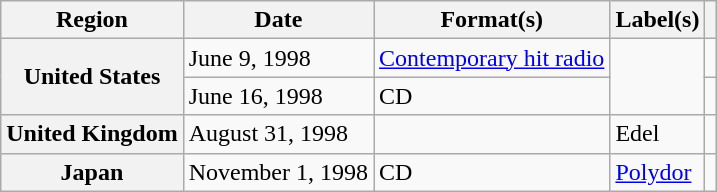<table class="wikitable plainrowheaders">
<tr>
<th scope="col">Region</th>
<th scope="col">Date</th>
<th scope="col">Format(s)</th>
<th scope="col">Label(s)</th>
<th scope="col"></th>
</tr>
<tr>
<th scope="row" rowspan="2">United States</th>
<td>June 9, 1998</td>
<td><a href='#'>Contemporary hit radio</a></td>
<td rowspan="2"></td>
<td></td>
</tr>
<tr>
<td>June 16, 1998</td>
<td>CD</td>
<td></td>
</tr>
<tr>
<th scope="row">United Kingdom</th>
<td>August 31, 1998</td>
<td></td>
<td>Edel</td>
<td></td>
</tr>
<tr>
<th scope="row">Japan</th>
<td>November 1, 1998</td>
<td>CD</td>
<td><a href='#'>Polydor</a></td>
<td></td>
</tr>
</table>
